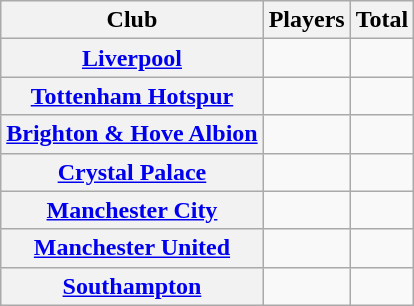<table class="sortable wikitable plainrowheaders">
<tr>
<th scope="col">Club</th>
<th scope="col">Players</th>
<th scope="col">Total</th>
</tr>
<tr>
<th scope="row"><a href='#'>Liverpool</a></th>
<td align="center"></td>
<td align="center"></td>
</tr>
<tr>
<th scope="row"><a href='#'>Tottenham Hotspur</a></th>
<td align="center"></td>
<td align="center"></td>
</tr>
<tr>
<th scope="row"><a href='#'>Brighton & Hove Albion</a></th>
<td align="center"></td>
<td align="center"></td>
</tr>
<tr>
<th scope="row"><a href='#'>Crystal Palace</a></th>
<td align="center"></td>
<td align="center"></td>
</tr>
<tr>
<th scope="row"><a href='#'>Manchester City</a></th>
<td align="center"></td>
<td align="center"></td>
</tr>
<tr>
<th scope="row"><a href='#'>Manchester United</a></th>
<td align="center"></td>
<td align="center"></td>
</tr>
<tr>
<th scope="row"><a href='#'>Southampton</a></th>
<td align="center"></td>
<td align="center"></td>
</tr>
</table>
